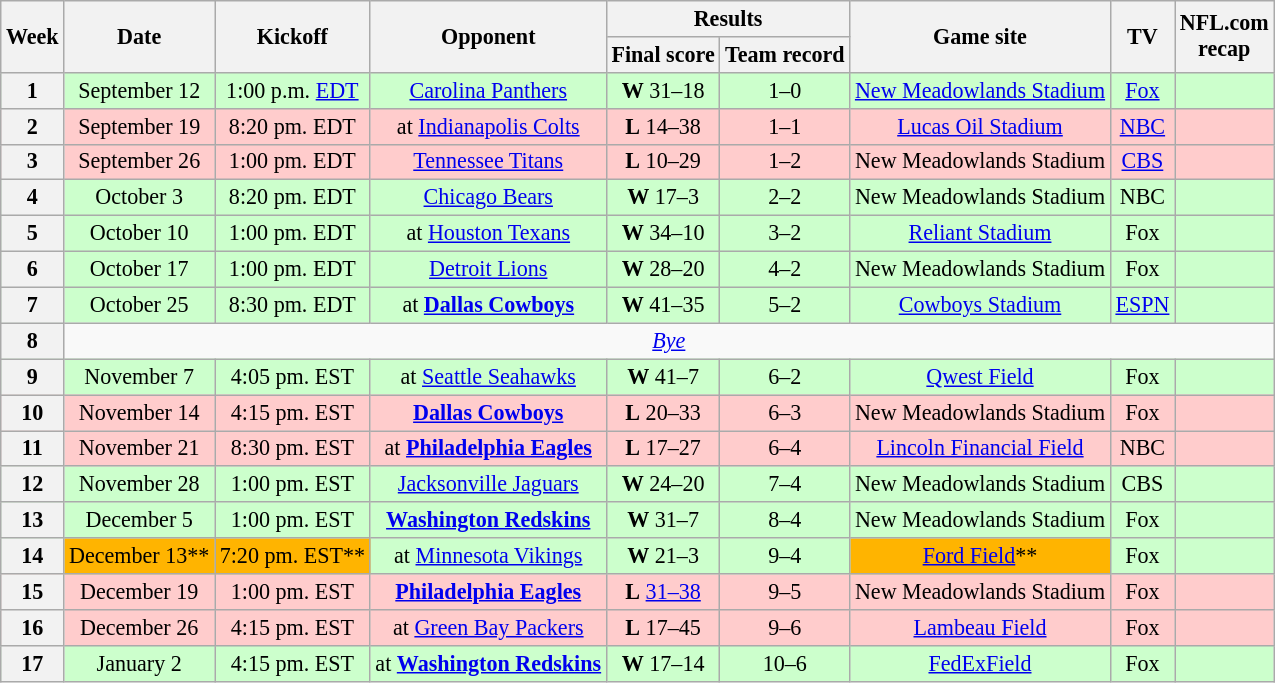<table class="wikitable" align="center" style="font-size: 92%">
<tr>
<th rowspan="2">Week</th>
<th rowspan="2">Date</th>
<th rowspan="2">Kickoff</th>
<th rowspan="2">Opponent</th>
<th colspan="2">Results</th>
<th rowspan="2">Game site</th>
<th rowspan="2">TV</th>
<th rowspan="2">NFL.com<br>recap</th>
</tr>
<tr>
<th>Final score</th>
<th>Team record</th>
</tr>
<tr style="background:#cfc;">
<th>1</th>
<td style="text-align:center;">September 12</td>
<td style="text-align:center;">1:00 p.m. <a href='#'>EDT</a></td>
<td style="text-align:center;"><a href='#'>Carolina Panthers</a></td>
<td style="text-align:center;"><strong>W</strong> 31–18</td>
<td style="text-align:center;">1–0</td>
<td style="text-align:center;"><a href='#'>New Meadowlands Stadium</a></td>
<td style="text-align:center;"><a href='#'>Fox</a></td>
<td style="text-align:center;"></td>
</tr>
<tr style="background:#fcc;">
<th>2</th>
<td style="text-align:center;">September 19</td>
<td style="text-align:center;">8:20 pm. EDT</td>
<td style="text-align:center;">at <a href='#'>Indianapolis Colts</a></td>
<td style="text-align:center;"><strong>L</strong> 14–38</td>
<td style="text-align:center;">1–1</td>
<td style="text-align:center;"><a href='#'>Lucas Oil Stadium</a></td>
<td style="text-align:center;"><a href='#'>NBC</a></td>
<td style="text-align:center;"></td>
</tr>
<tr style="background:#fcc;">
<th>3</th>
<td style="text-align:center;">September 26</td>
<td style="text-align:center;">1:00 pm. EDT</td>
<td style="text-align:center;"><a href='#'>Tennessee Titans</a></td>
<td style="text-align:center;"><strong>L</strong> 10–29</td>
<td style="text-align:center;">1–2</td>
<td style="text-align:center;">New Meadowlands Stadium</td>
<td style="text-align:center;"><a href='#'>CBS</a></td>
<td style="text-align:center;"></td>
</tr>
<tr style="background:#cfc;">
<th>4</th>
<td style="text-align:center;">October 3</td>
<td style="text-align:center;">8:20 pm. EDT</td>
<td style="text-align:center;"><a href='#'>Chicago Bears</a></td>
<td style="text-align:center;"><strong>W</strong> 17–3</td>
<td style="text-align:center;">2–2</td>
<td style="text-align:center;">New Meadowlands Stadium</td>
<td style="text-align:center;">NBC</td>
<td style="text-align:center;"></td>
</tr>
<tr style="background:#cfc;">
<th>5</th>
<td style="text-align:center;">October 10</td>
<td style="text-align:center;">1:00 pm. EDT</td>
<td style="text-align:center;">at <a href='#'>Houston Texans</a></td>
<td style="text-align:center;"><strong>W</strong> 34–10</td>
<td style="text-align:center;">3–2</td>
<td style="text-align:center;"><a href='#'>Reliant Stadium</a></td>
<td style="text-align:center;">Fox</td>
<td style="text-align:center;"></td>
</tr>
<tr style="background:#cfc;">
<th>6</th>
<td style="text-align:center;">October 17</td>
<td style="text-align:center;">1:00 pm. EDT</td>
<td style="text-align:center;"><a href='#'>Detroit Lions</a></td>
<td style="text-align:center;"><strong>W</strong> 28–20</td>
<td style="text-align:center;">4–2</td>
<td style="text-align:center;">New Meadowlands Stadium</td>
<td style="text-align:center;">Fox</td>
<td style="text-align:center;"></td>
</tr>
<tr style="background:#cfc;">
<th>7</th>
<td style="text-align:center;">October 25</td>
<td style="text-align:center;">8:30 pm. EDT</td>
<td style="text-align:center;">at <strong><a href='#'>Dallas Cowboys</a></strong></td>
<td style="text-align:center;"><strong>W</strong> 41–35</td>
<td style="text-align:center;">5–2</td>
<td style="text-align:center;"><a href='#'>Cowboys Stadium</a></td>
<td style="text-align:center;"><a href='#'>ESPN</a></td>
<td style="text-align:center;"></td>
</tr>
<tr>
<th>8</th>
<td colspan="8" style="text-align:center;"><em><a href='#'>Bye</a></em></td>
</tr>
<tr style="background:#cfc;">
<th>9</th>
<td style="text-align:center;">November 7</td>
<td style="text-align:center;">4:05 pm. EST</td>
<td style="text-align:center;">at <a href='#'>Seattle Seahawks</a></td>
<td style="text-align:center;"><strong>W</strong> 41–7</td>
<td style="text-align:center;">6–2</td>
<td style="text-align:center;"><a href='#'>Qwest Field</a></td>
<td style="text-align:center;">Fox</td>
<td style="text-align:center;"></td>
</tr>
<tr style="background:#fcc;">
<th>10</th>
<td style="text-align:center;">November 14</td>
<td style="text-align:center;">4:15 pm. EST</td>
<td style="text-align:center;"><strong><a href='#'>Dallas Cowboys</a></strong></td>
<td style="text-align:center;"><strong>L</strong> 20–33</td>
<td style="text-align:center;">6–3</td>
<td style="text-align:center;">New Meadowlands Stadium</td>
<td style="text-align:center;">Fox</td>
<td style="text-align:center;"></td>
</tr>
<tr style="background:#fcc;">
<th>11</th>
<td style="text-align:center;">November 21</td>
<td style="text-align:center;">8:30 pm. EST</td>
<td style="text-align:center;">at <strong><a href='#'>Philadelphia Eagles</a></strong></td>
<td style="text-align:center;"><strong>L</strong> 17–27</td>
<td style="text-align:center;">6–4</td>
<td style="text-align:center;"><a href='#'>Lincoln Financial Field</a></td>
<td style="text-align:center;">NBC</td>
<td style="text-align:center;"></td>
</tr>
<tr style="background:#cfc;">
<th>12</th>
<td style="text-align:center;">November 28</td>
<td style="text-align:center;">1:00 pm. EST</td>
<td style="text-align:center;"><a href='#'>Jacksonville Jaguars</a></td>
<td style="text-align:center;"><strong>W</strong> 24–20</td>
<td style="text-align:center;">7–4</td>
<td style="text-align:center;">New Meadowlands Stadium</td>
<td style="text-align:center;">CBS</td>
<td style="text-align:center;"></td>
</tr>
<tr style="background:#cfc;">
<th>13</th>
<td style="text-align:center;">December 5</td>
<td style="text-align:center;">1:00 pm. EST</td>
<td style="text-align:center;"><strong><a href='#'>Washington Redskins</a></strong></td>
<td style="text-align:center;"><strong>W</strong> 31–7</td>
<td style="text-align:center;">8–4</td>
<td style="text-align:center;">New Meadowlands Stadium</td>
<td style="text-align:center;">Fox</td>
<td style="text-align:center;"></td>
</tr>
<tr style="background:#cfc;">
<th>14</th>
<td style="background:#ffb400; text-align:center;">December 13**</td>
<td style="background:#ffb400; text-align:center;">7:20 pm. EST**</td>
<td style="text-align:center;">at <a href='#'>Minnesota Vikings</a></td>
<td style="text-align:center;"><strong>W</strong> 21–3</td>
<td style="text-align:center;">9–4</td>
<td style="background:#ffb400; text-align:center;"><a href='#'>Ford Field</a>**</td>
<td style="text-align:center;">Fox</td>
<td style="text-align:center;"></td>
</tr>
<tr style="background:#fcc;">
<th>15</th>
<td style="text-align:center;">December 19</td>
<td style="text-align:center;">1:00 pm. EST</td>
<td style="text-align:center;"><strong><a href='#'>Philadelphia Eagles</a></strong></td>
<td style="text-align:center;"><strong>L</strong> <a href='#'>31–38</a></td>
<td style="text-align:center;">9–5</td>
<td style="text-align:center;">New Meadowlands Stadium</td>
<td style="text-align:center;">Fox</td>
<td style="text-align:center;"></td>
</tr>
<tr style="background:#fcc;">
<th>16</th>
<td style="text-align:center;">December 26</td>
<td style="text-align:center;">4:15 pm. EST</td>
<td style="text-align:center;">at <a href='#'>Green Bay Packers</a></td>
<td style="text-align:center;"><strong>L</strong> 17–45</td>
<td style="text-align:center;">9–6</td>
<td style="text-align:center;"><a href='#'>Lambeau Field</a></td>
<td style="text-align:center;">Fox</td>
<td style="text-align:center;"></td>
</tr>
<tr style="background:#cfc;">
<th>17</th>
<td style="text-align:center;">January 2</td>
<td style="text-align:center;">4:15 pm. EST</td>
<td style="text-align:center;">at <strong><a href='#'>Washington Redskins</a></strong></td>
<td style="text-align:center;"><strong>W</strong> 17–14</td>
<td style="text-align:center;">10–6</td>
<td style="text-align:center;"><a href='#'>FedExField</a></td>
<td style="text-align:center;">Fox</td>
<td style="text-align:center;"></td>
</tr>
</table>
